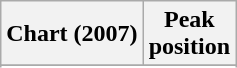<table class="wikitable sortable">
<tr>
<th align="left">Chart (2007)</th>
<th align="center">Peak<br>position</th>
</tr>
<tr>
</tr>
<tr>
</tr>
<tr>
</tr>
</table>
